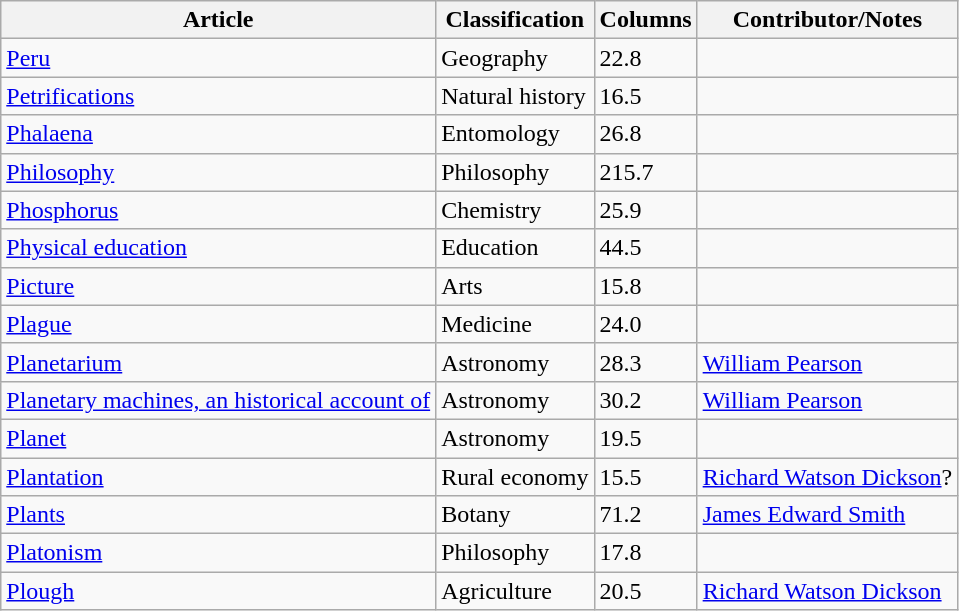<table class="wikitable">
<tr>
<th>Article</th>
<th>Classification</th>
<th>Columns</th>
<th>Contributor/Notes</th>
</tr>
<tr>
<td><a href='#'>Peru</a></td>
<td>Geography</td>
<td>22.8</td>
<td></td>
</tr>
<tr>
<td><a href='#'>Petrifications</a></td>
<td>Natural history</td>
<td>16.5</td>
<td></td>
</tr>
<tr>
<td><a href='#'>Phalaena</a></td>
<td>Entomology</td>
<td>26.8</td>
<td></td>
</tr>
<tr>
<td><a href='#'>Philosophy</a></td>
<td>Philosophy</td>
<td>215.7</td>
<td></td>
</tr>
<tr>
<td><a href='#'>Phosphorus</a></td>
<td>Chemistry</td>
<td>25.9</td>
<td></td>
</tr>
<tr>
<td><a href='#'>Physical education</a></td>
<td>Education</td>
<td>44.5</td>
<td></td>
</tr>
<tr>
<td><a href='#'>Picture</a></td>
<td>Arts</td>
<td>15.8</td>
<td></td>
</tr>
<tr>
<td><a href='#'>Plague</a></td>
<td>Medicine</td>
<td>24.0</td>
<td></td>
</tr>
<tr>
<td><a href='#'>Planetarium</a></td>
<td>Astronomy</td>
<td>28.3</td>
<td><a href='#'>William Pearson</a></td>
</tr>
<tr>
<td><a href='#'>Planetary machines, an historical account of</a></td>
<td>Astronomy</td>
<td>30.2</td>
<td><a href='#'>William Pearson</a></td>
</tr>
<tr>
<td><a href='#'>Planet</a></td>
<td>Astronomy</td>
<td>19.5</td>
<td></td>
</tr>
<tr>
<td><a href='#'>Plantation</a></td>
<td>Rural economy</td>
<td>15.5</td>
<td><a href='#'>Richard Watson Dickson</a>?</td>
</tr>
<tr>
<td><a href='#'>Plants</a></td>
<td>Botany</td>
<td>71.2</td>
<td><a href='#'>James Edward Smith</a></td>
</tr>
<tr>
<td><a href='#'>Platonism</a></td>
<td>Philosophy</td>
<td>17.8</td>
<td></td>
</tr>
<tr>
<td><a href='#'>Plough</a></td>
<td>Agriculture</td>
<td>20.5</td>
<td><a href='#'>Richard Watson Dickson</a></td>
</tr>
</table>
